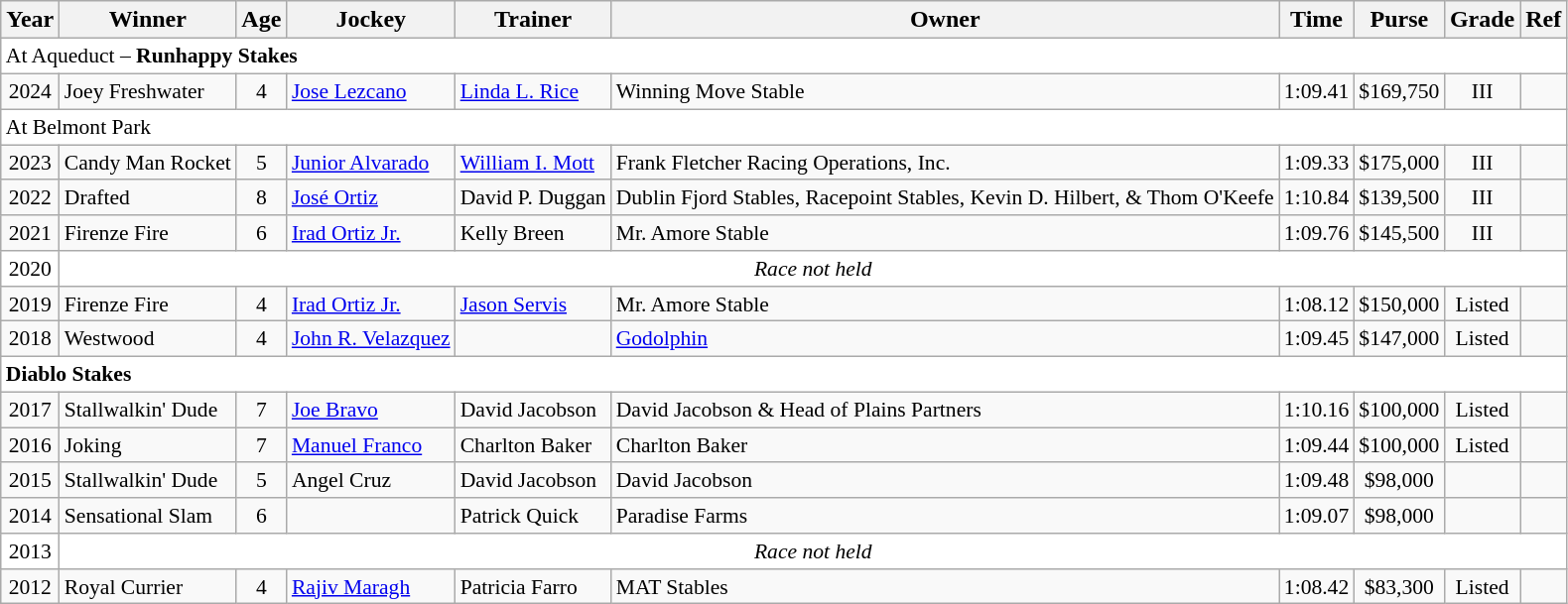<table class="wikitable sortable">
<tr>
<th>Year</th>
<th>Winner</th>
<th>Age</th>
<th>Jockey</th>
<th>Trainer</th>
<th>Owner</th>
<th>Time</th>
<th>Purse</th>
<th>Grade</th>
<th>Ref</th>
</tr>
<tr style="font-size:90%; background-color:white">
<td colspan="10" align="left">At Aqueduct – <strong>Runhappy Stakes</strong></td>
</tr>
<tr style="font-size:90%;">
<td align=center>2024</td>
<td>Joey Freshwater</td>
<td align=center>4</td>
<td><a href='#'>Jose Lezcano</a></td>
<td><a href='#'>Linda L. Rice</a></td>
<td>Winning Move Stable</td>
<td align=center>1:09.41</td>
<td align=center>$169,750</td>
<td align="center">III</td>
<td></td>
</tr>
<tr style="font-size:90%; background-color:white">
<td align="left" colspan=11>At Belmont Park</td>
</tr>
<tr style="font-size:90%;">
<td align=center>2023</td>
<td>Candy Man Rocket</td>
<td align=center>5</td>
<td><a href='#'>Junior Alvarado</a></td>
<td><a href='#'>William I. Mott</a></td>
<td>Frank Fletcher Racing Operations, Inc.</td>
<td align=center>1:09.33</td>
<td align=center>$175,000</td>
<td align=center>III</td>
<td></td>
</tr>
<tr style="font-size:90%;">
<td align=center>2022</td>
<td>Drafted</td>
<td align=center>8</td>
<td><a href='#'>José Ortiz</a></td>
<td>David P. Duggan</td>
<td>Dublin Fjord Stables, Racepoint Stables, Kevin D. Hilbert, & Thom O'Keefe</td>
<td align=center>1:10.84</td>
<td align=center>$139,500</td>
<td align=center>III</td>
<td></td>
</tr>
<tr style="font-size:90%;">
<td align=center>2021</td>
<td>Firenze Fire</td>
<td align=center>6</td>
<td><a href='#'>Irad Ortiz Jr.</a></td>
<td>Kelly Breen</td>
<td>Mr. Amore Stable</td>
<td align=center>1:09.76</td>
<td align=center>$145,500</td>
<td align=center>III</td>
<td></td>
</tr>
<tr style="font-size:90%; background-color:white">
<td align="center">2020</td>
<td colspan="9" align="center"><em>Race not held</em></td>
</tr>
<tr style="font-size:90%;">
<td align=center>2019</td>
<td>Firenze Fire</td>
<td align=center>4</td>
<td><a href='#'>Irad Ortiz Jr.</a></td>
<td><a href='#'>Jason Servis</a></td>
<td>Mr. Amore Stable</td>
<td align=center>1:08.12</td>
<td align=center>$150,000</td>
<td align=center>Listed</td>
<td></td>
</tr>
<tr style="font-size:90%;">
<td align=center>2018</td>
<td>Westwood</td>
<td align=center>4</td>
<td><a href='#'>John R. Velazquez</a></td>
<td></td>
<td><a href='#'>Godolphin</a></td>
<td align=center>1:09.45</td>
<td align=center>$147,000</td>
<td align=center>Listed</td>
<td></td>
</tr>
<tr style="font-size:90%; background-color:white">
<td colspan="10" align="left"><strong>Diablo Stakes</strong></td>
</tr>
<tr style="font-size:90%;">
<td align=center>2017</td>
<td>Stallwalkin' Dude</td>
<td align=center>7</td>
<td><a href='#'>Joe Bravo</a></td>
<td>David Jacobson</td>
<td>David Jacobson &  Head of Plains Partners</td>
<td align=center>1:10.16</td>
<td align=center>$100,000</td>
<td align=center>Listed</td>
<td></td>
</tr>
<tr style="font-size:90%;">
<td align=center>2016</td>
<td>Joking</td>
<td align=center>7</td>
<td><a href='#'>Manuel Franco</a></td>
<td>Charlton Baker</td>
<td>Charlton Baker</td>
<td align=center>1:09.44</td>
<td align=center>$100,000</td>
<td align=center>Listed</td>
<td></td>
</tr>
<tr style="font-size:90%;">
<td align=center>2015</td>
<td>Stallwalkin' Dude</td>
<td align=center>5</td>
<td>Angel Cruz</td>
<td>David Jacobson</td>
<td>David Jacobson</td>
<td align=center>1:09.48</td>
<td align=center>$98,000</td>
<td align=center></td>
<td></td>
</tr>
<tr style="font-size:90%;">
<td align=center>2014</td>
<td>Sensational Slam</td>
<td align=center>6</td>
<td></td>
<td>Patrick Quick</td>
<td>Paradise Farms</td>
<td align=center>1:09.07</td>
<td align=center>$98,000</td>
<td align=center></td>
<td></td>
</tr>
<tr style="font-size:90%; background-color:white">
<td align="center">2013</td>
<td colspan="9" align="center"><em>Race not held</em></td>
</tr>
<tr style="font-size:90%;">
<td align=center>2012</td>
<td>Royal Currier</td>
<td align=center>4</td>
<td><a href='#'>Rajiv Maragh</a></td>
<td>Patricia Farro</td>
<td>MAT Stables</td>
<td align=center>1:08.42</td>
<td align=center>$83,300</td>
<td align=center>Listed</td>
<td></td>
</tr>
</table>
